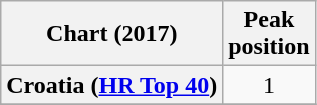<table class="wikitable sortable plainrowheaders">
<tr>
<th>Chart (2017)</th>
<th>Peak<br>position</th>
</tr>
<tr>
<th scope="row">Croatia (<a href='#'>HR Top 40</a>)</th>
<td style="text-align:center;">1</td>
</tr>
<tr>
</tr>
</table>
